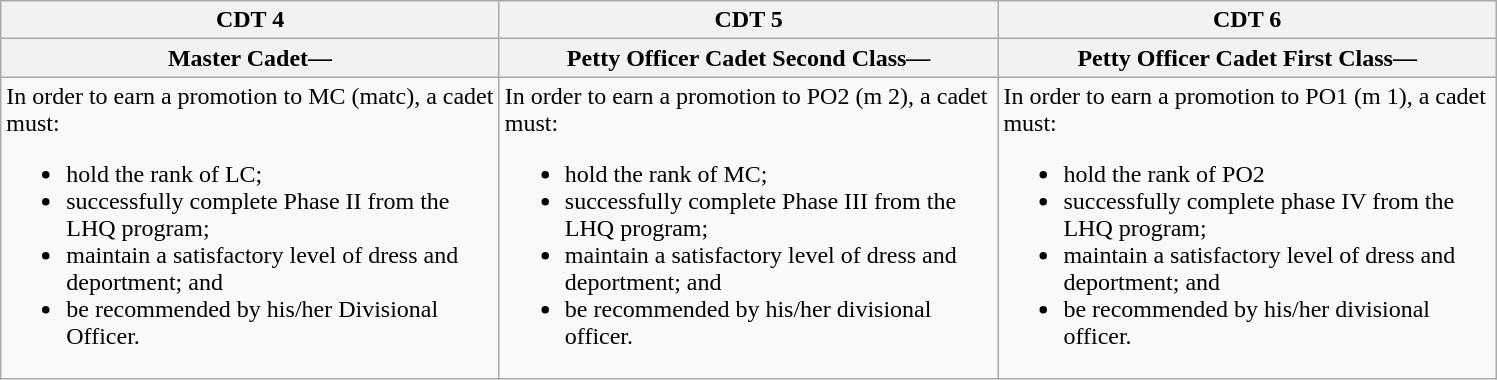<table class="wikitable">
<tr>
<th><strong>CDT 4</strong></th>
<th><strong>CDT 5</strong></th>
<th><strong>CDT 6</strong></th>
</tr>
<tr>
<th align="center" width="325">Master Cadet—</th>
<th width="325">Petty Officer Cadet Second Class—</th>
<th width="325">Petty Officer Cadet First Class—</th>
</tr>
<tr>
<td valign="top"> In order to earn a promotion to MC (matc), a cadet must:<br><ul><li>hold the rank of LC;</li><li>successfully complete Phase II from the LHQ program;</li><li>maintain a satisfactory level of dress and deportment; and</li><li>be recommended by his/her Divisional Officer.</li></ul></td>
<td valign="top"> In order to earn a promotion to PO2 (m 2), a cadet must:<br><ul><li>hold the rank of MC;</li><li>successfully complete Phase III from the LHQ program;</li><li>maintain a satisfactory level of dress and deportment; and</li><li>be recommended by his/her divisional officer.</li></ul></td>
<td valign="top"> In order to earn a promotion to PO1 (m 1), a cadet must:<br><ul><li>hold the rank of PO2</li><li>successfully complete phase IV from the LHQ program;</li><li>maintain a satisfactory level of dress and deportment; and</li><li>be recommended by his/her divisional officer.</li></ul></td>
</tr>
</table>
